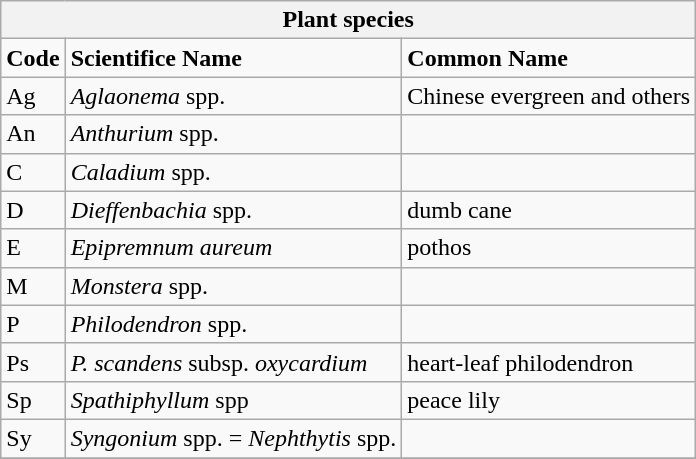<table class="wikitable" style="clear">
<tr>
<th colspan=3><strong>Plant species</strong><br></th>
</tr>
<tr>
<td><strong>Code</strong></td>
<td><strong>Scientifice Name</strong></td>
<td><strong>Common Name</strong></td>
</tr>
<tr>
<td>Ag</td>
<td><em>Aglaonema</em> spp.</td>
<td>Chinese evergreen and others</td>
</tr>
<tr>
<td>An</td>
<td><em>Anthurium</em> spp.</td>
<td></td>
</tr>
<tr>
<td>C</td>
<td><em>Caladium</em> spp.</td>
<td></td>
</tr>
<tr>
<td>D</td>
<td><em>Dieffenbachia</em> spp.</td>
<td>dumb cane</td>
</tr>
<tr>
<td>E</td>
<td><em>Epipremnum aureum</em></td>
<td>pothos</td>
</tr>
<tr>
<td>M</td>
<td><em>Monstera</em> spp.</td>
<td></td>
</tr>
<tr>
<td>P</td>
<td><em>Philodendron</em> spp.</td>
<td></td>
</tr>
<tr>
<td>Ps</td>
<td><em>P. scandens</em> subsp. <em>oxycardium</em></td>
<td>heart-leaf philodendron</td>
</tr>
<tr>
<td>Sp</td>
<td><em>Spathiphyllum</em> spp</td>
<td>peace lily</td>
</tr>
<tr>
<td>Sy</td>
<td><em>Syngonium</em> spp. = <em>Nephthytis</em> spp.</td>
<td></td>
</tr>
<tr>
</tr>
</table>
